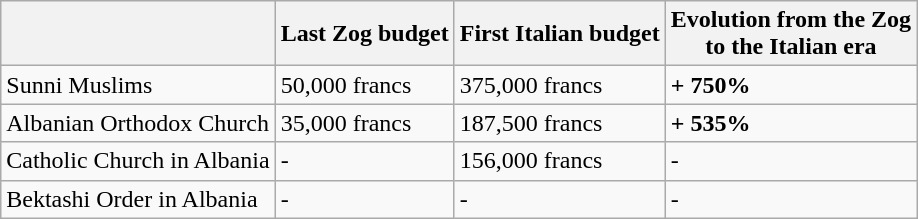<table class="wikitable sortable">
<tr>
<th></th>
<th>Last Zog budget</th>
<th>First Italian budget</th>
<th>Evolution from the Zog <br>to the Italian era</th>
</tr>
<tr>
<td>Sunni Muslims</td>
<td>50,000 francs</td>
<td>375,000 francs</td>
<td><strong> + 750%</strong></td>
</tr>
<tr>
<td>Albanian Orthodox Church</td>
<td>35,000 francs</td>
<td>187,500 francs</td>
<td><strong> + 535%</strong></td>
</tr>
<tr>
<td>Catholic Church in Albania</td>
<td>-</td>
<td>156,000 francs</td>
<td>-</td>
</tr>
<tr>
<td>Bektashi Order in Albania</td>
<td>-</td>
<td>-</td>
<td>-</td>
</tr>
</table>
